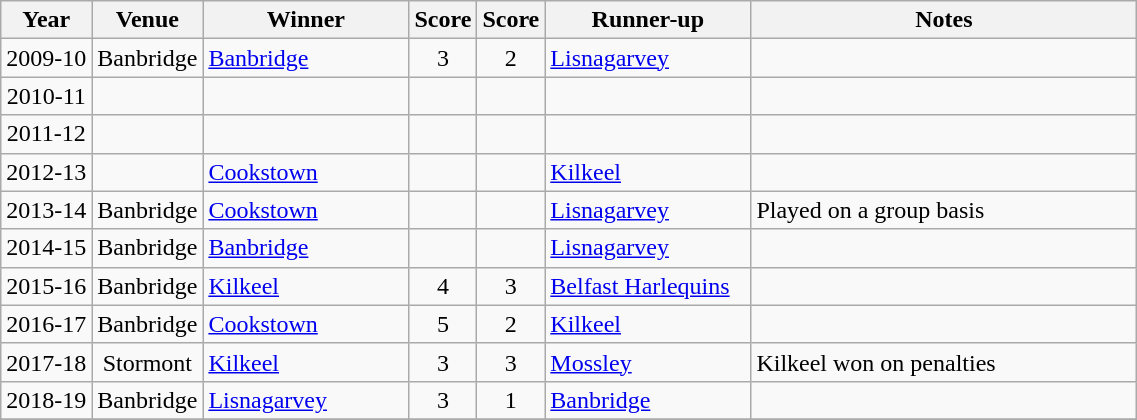<table class="wikitable">
<tr>
<th>Year</th>
<th>Venue</th>
<th width="130">Winner</th>
<th>Score</th>
<th>Score</th>
<th width="130">Runner-up</th>
<th width="250">Notes</th>
</tr>
<tr>
<td align="center">2009-10</td>
<td align="center">Banbridge</td>
<td><a href='#'>Banbridge</a></td>
<td align="center">3</td>
<td align="center">2</td>
<td><a href='#'>Lisnagarvey</a></td>
<td></td>
</tr>
<tr>
<td align="center">2010-11</td>
<td align="center"></td>
<td></td>
<td align="center"></td>
<td align="center"></td>
<td></td>
<td></td>
</tr>
<tr>
<td align="center">2011-12</td>
<td align="center"></td>
<td></td>
<td align="center"></td>
<td align="center"></td>
<td></td>
<td></td>
</tr>
<tr>
<td align="center">2012-13</td>
<td align="center"></td>
<td><a href='#'>Cookstown</a></td>
<td align="center"></td>
<td align="center"></td>
<td><a href='#'>Kilkeel</a></td>
<td></td>
</tr>
<tr>
<td align="center">2013-14</td>
<td align="center">Banbridge</td>
<td><a href='#'>Cookstown</a></td>
<td align="center"></td>
<td align="center"></td>
<td><a href='#'>Lisnagarvey</a></td>
<td>Played on a group basis</td>
</tr>
<tr>
<td align="center">2014-15</td>
<td align="center">Banbridge</td>
<td><a href='#'>Banbridge</a></td>
<td align="center"></td>
<td align="center"></td>
<td><a href='#'>Lisnagarvey</a></td>
<td></td>
</tr>
<tr>
<td align="center">2015-16</td>
<td align="center">Banbridge</td>
<td><a href='#'>Kilkeel</a></td>
<td align="center">4</td>
<td align="center">3</td>
<td><a href='#'>Belfast Harlequins</a></td>
<td></td>
</tr>
<tr>
<td align="center">2016-17</td>
<td align="center">Banbridge</td>
<td><a href='#'>Cookstown</a></td>
<td align="center">5</td>
<td align="center">2</td>
<td><a href='#'>Kilkeel</a></td>
<td></td>
</tr>
<tr>
<td align="center">2017-18</td>
<td align="center">Stormont</td>
<td><a href='#'>Kilkeel</a></td>
<td align="center">3</td>
<td align="center">3</td>
<td><a href='#'>Mossley</a></td>
<td>Kilkeel won on penalties</td>
</tr>
<tr>
<td align="center">2018-19</td>
<td align="center">Banbridge</td>
<td><a href='#'>Lisnagarvey</a></td>
<td align="center">3</td>
<td align="center">1</td>
<td><a href='#'>Banbridge</a></td>
<td></td>
</tr>
<tr>
</tr>
</table>
